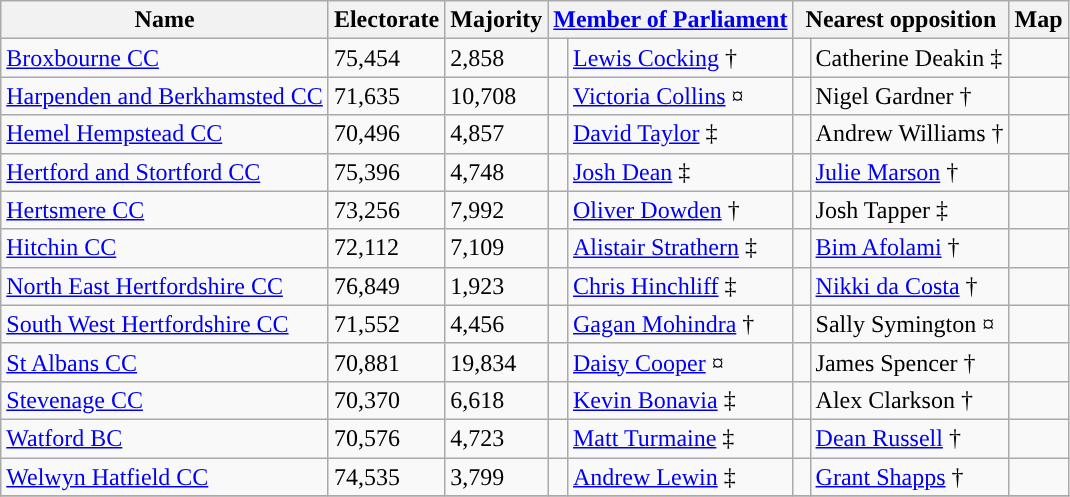<table class="wikitable sortable">
<tr>
<th rowspan="1">Name</th>
<th rowspan="1">Electorate</th>
<th rowspan="1">Majority</th>
<th class="unsortable" colspan="2"><a href='#'>Member of Parliament</a></th>
<th class="unsortable" colspan="2">Nearest opposition</th>
<th class="unsortable" rowspan="1">Map</th>
</tr>
<tr>
<td><a href='#'>Broxbourne CC</a></td>
<td>75,454</td>
<td>2,858</td>
<td style="color:inherit;background:"> </td>
<td><a href='#'>Lewis Cocking</a> †</td>
<td style="color:inherit;background:"> </td>
<td>Catherine Deakin ‡</td>
<td></td>
</tr>
<tr>
<td><a href='#'>Harpenden and Berkhamsted CC</a></td>
<td>71,635</td>
<td>10,708</td>
<td style="color:inherit;background:"></td>
<td><a href='#'>Victoria Collins</a> ¤</td>
<td style="color:inherit;background:"></td>
<td>Nigel Gardner †</td>
<td></td>
</tr>
<tr>
<td><a href='#'>Hemel Hempstead CC</a></td>
<td>70,496</td>
<td>4,857</td>
<td style="color:inherit;background:"></td>
<td><a href='#'>David Taylor</a> ‡</td>
<td style="color:inherit;background:"></td>
<td>Andrew Williams †</td>
<td></td>
</tr>
<tr>
<td><a href='#'>Hertford and Stortford CC</a></td>
<td>75,396</td>
<td>4,748</td>
<td style="color:inherit;background:"></td>
<td><a href='#'>Josh Dean</a> ‡</td>
<td style="color:inherit;background:"></td>
<td><a href='#'>Julie Marson</a> †</td>
<td></td>
</tr>
<tr>
<td><a href='#'>Hertsmere CC</a></td>
<td>73,256</td>
<td>7,992</td>
<td style="color:inherit;background:"></td>
<td><a href='#'>Oliver Dowden</a> †</td>
<td style="color:inherit;background:"></td>
<td>Josh Tapper ‡</td>
<td></td>
</tr>
<tr>
<td><a href='#'>Hitchin CC</a></td>
<td>72,112</td>
<td>7,109</td>
<td style="color:inherit;background:"></td>
<td><a href='#'>Alistair Strathern</a> ‡</td>
<td style="color:inherit;background:"></td>
<td><a href='#'>Bim Afolami</a> †</td>
<td></td>
</tr>
<tr>
<td><a href='#'>North East Hertfordshire CC</a></td>
<td>76,849</td>
<td>1,923</td>
<td style="color:inherit;background:"></td>
<td><a href='#'>Chris Hinchliff</a> ‡</td>
<td style="color:inherit;background:"></td>
<td><a href='#'>Nikki da Costa</a> †</td>
<td></td>
</tr>
<tr>
<td><a href='#'>South West Hertfordshire CC</a></td>
<td>71,552</td>
<td>4,456</td>
<td style="color:inherit;background:"></td>
<td><a href='#'>Gagan Mohindra</a> †</td>
<td style="color:inherit;background:"></td>
<td>Sally Symington ¤</td>
<td></td>
</tr>
<tr>
<td><a href='#'>St Albans CC</a></td>
<td>70,881</td>
<td>19,834</td>
<td style="color:inherit;background:"></td>
<td><a href='#'>Daisy Cooper</a> ¤</td>
<td style="color:inherit;background:"></td>
<td>James Spencer †</td>
<td></td>
</tr>
<tr>
<td><a href='#'>Stevenage CC</a></td>
<td>70,370</td>
<td>6,618</td>
<td style="color:inherit;background:"></td>
<td><a href='#'>Kevin Bonavia</a> ‡</td>
<td style="color:inherit;background:"></td>
<td>Alex Clarkson †</td>
<td></td>
</tr>
<tr>
<td><a href='#'>Watford BC</a></td>
<td>70,576</td>
<td>4,723</td>
<td style="color:inherit;background:"></td>
<td><a href='#'>Matt Turmaine</a> ‡</td>
<td style="color:inherit;background:"></td>
<td><a href='#'>Dean Russell</a> †</td>
<td></td>
</tr>
<tr>
<td><a href='#'>Welwyn Hatfield CC</a></td>
<td>74,535</td>
<td>3,799</td>
<td style="color:inherit;background:"></td>
<td><a href='#'>Andrew Lewin</a> ‡</td>
<td style="color:inherit;background:"></td>
<td><a href='#'>Grant Shapps</a> †</td>
<td></td>
</tr>
<tr>
</tr>
</table>
